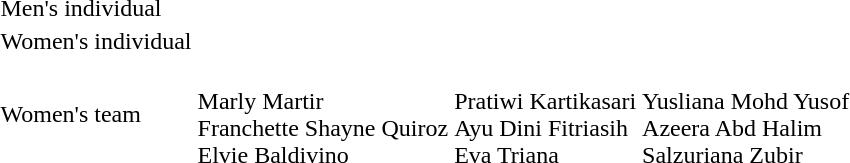<table>
<tr>
<td>Men's individual</td>
<td></td>
<td></td>
<td></td>
</tr>
<tr>
<td>Women's individual</td>
<td></td>
<td></td>
<td></td>
</tr>
<tr>
<td>Women's team</td>
<td><br>Marly Martir<br>Franchette Shayne Quiroz<br>Elvie Baldivino</td>
<td><br>Pratiwi Kartikasari<br>Ayu Dini Fitriasih<br>Eva Triana</td>
<td><br>Yusliana Mohd Yusof<br>Azeera Abd Halim<br>Salzuriana Zubir</td>
</tr>
</table>
